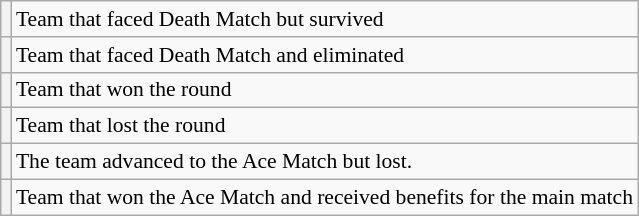<table class="wikitable" style="font-size:90%;">
<tr>
<th></th>
<td>Team that faced Death Match but survived</td>
</tr>
<tr>
<th></th>
<td>Team that faced Death Match and eliminated</td>
</tr>
<tr>
<th></th>
<td>Team that won the round</td>
</tr>
<tr>
<th></th>
<td>Team that lost the round</td>
</tr>
<tr>
<th></th>
<td>The team advanced to the Ace Match but lost.</td>
</tr>
<tr>
<th></th>
<td>Team that won the Ace Match and received benefits for the main match</td>
</tr>
</table>
